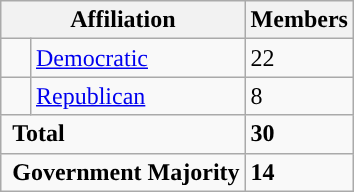<table class="wikitable">
<tr>
<th colspan="2">Affiliation</th>
<th>Members</th>
</tr>
<tr>
<td style="background-color:"> </td>
<td><a href='#'>Democratic</a></td>
<td>22</td>
</tr>
<tr>
<td style="background-color:"> </td>
<td><a href='#'>Republican</a></td>
<td>8</td>
</tr>
<tr>
<td colspan="2" rowspan="1"> <strong>Total</strong></td>
<td><strong>30</strong></td>
</tr>
<tr>
<td colspan="2" rowspan="1"> <strong>Government Majority</strong></td>
<td><strong>14</strong></td>
</tr>
</table>
